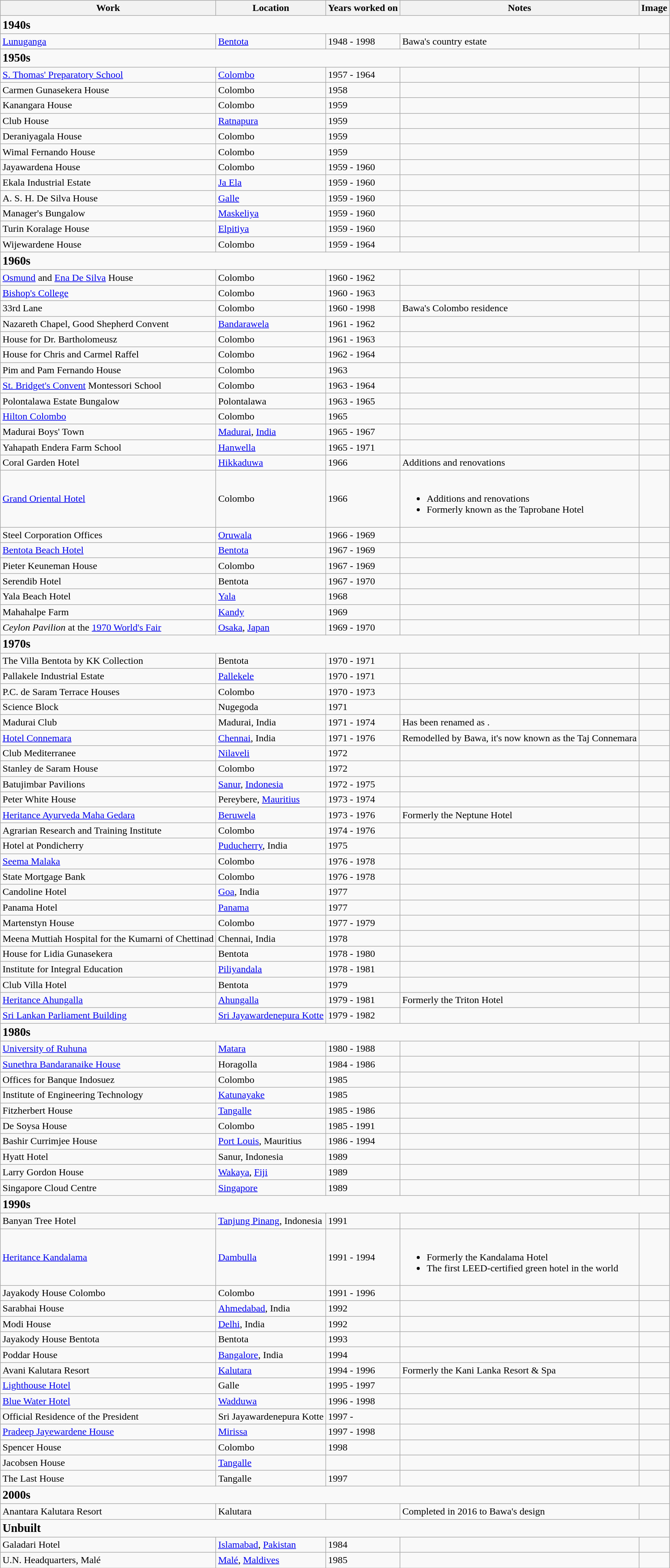<table class="wikitable mw-collapsible">
<tr>
<th>Work</th>
<th>Location</th>
<th>Years worked on</th>
<th>Notes</th>
<th>Image</th>
</tr>
<tr>
<td colspan="5"><strong><big>1940s</big></strong></td>
</tr>
<tr>
<td><a href='#'>Lunuganga</a></td>
<td><a href='#'>Bentota</a></td>
<td>1948 - 1998</td>
<td>Bawa's country estate</td>
<td></td>
</tr>
<tr>
<td colspan="5"><strong><big>1950s</big></strong></td>
</tr>
<tr>
<td><a href='#'>S. Thomas' Preparatory School</a></td>
<td><a href='#'>Colombo</a></td>
<td>1957 - 1964</td>
<td></td>
<td></td>
</tr>
<tr>
<td>Carmen Gunasekera House</td>
<td>Colombo</td>
<td>1958</td>
<td></td>
<td></td>
</tr>
<tr>
<td>Kanangara House</td>
<td>Colombo</td>
<td>1959</td>
<td></td>
<td></td>
</tr>
<tr>
<td>Club House</td>
<td><a href='#'>Ratnapura</a></td>
<td>1959</td>
<td></td>
<td></td>
</tr>
<tr>
<td>Deraniyagala House</td>
<td>Colombo</td>
<td>1959</td>
<td></td>
<td></td>
</tr>
<tr>
<td>Wimal Fernando House</td>
<td>Colombo</td>
<td>1959</td>
<td></td>
<td></td>
</tr>
<tr>
<td>Jayawardena House</td>
<td>Colombo</td>
<td>1959 - 1960</td>
<td></td>
<td></td>
</tr>
<tr>
<td>Ekala Industrial Estate</td>
<td><a href='#'>Ja Ela</a></td>
<td>1959 - 1960</td>
<td></td>
<td></td>
</tr>
<tr>
<td>A. S. H. De Silva House</td>
<td><a href='#'>Galle</a></td>
<td>1959 - 1960</td>
<td></td>
<td></td>
</tr>
<tr>
<td>Manager's Bungalow</td>
<td><a href='#'>Maskeliya</a></td>
<td>1959 - 1960</td>
<td></td>
<td></td>
</tr>
<tr>
<td>Turin Koralage House</td>
<td><a href='#'>Elpitiya</a></td>
<td>1959 - 1960</td>
<td></td>
<td></td>
</tr>
<tr>
<td>Wijewardene House</td>
<td>Colombo</td>
<td>1959 - 1964</td>
<td></td>
<td></td>
</tr>
<tr>
<td colspan="5"><strong><big>1960s</big></strong></td>
</tr>
<tr>
<td><a href='#'>Osmund</a> and <a href='#'>Ena De Silva</a> House</td>
<td>Colombo</td>
<td>1960 - 1962</td>
<td></td>
<td></td>
</tr>
<tr>
<td><a href='#'>Bishop's College</a></td>
<td>Colombo</td>
<td>1960 - 1963</td>
<td></td>
<td></td>
</tr>
<tr>
<td>33rd Lane</td>
<td>Colombo</td>
<td>1960 - 1998</td>
<td>Bawa's Colombo residence</td>
<td></td>
</tr>
<tr>
<td>Nazareth Chapel, Good Shepherd Convent</td>
<td><a href='#'>Bandarawela</a></td>
<td>1961 - 1962</td>
<td></td>
<td></td>
</tr>
<tr>
<td>House for Dr. Bartholomeusz</td>
<td>Colombo</td>
<td>1961 - 1963</td>
<td></td>
<td></td>
</tr>
<tr>
<td>House for Chris and Carmel Raffel</td>
<td>Colombo</td>
<td>1962 - 1964</td>
<td></td>
<td></td>
</tr>
<tr>
<td>Pim and Pam Fernando House</td>
<td>Colombo</td>
<td>1963</td>
<td></td>
<td></td>
</tr>
<tr>
<td><a href='#'>St. Bridget's Convent</a> Montessori School</td>
<td>Colombo</td>
<td>1963 - 1964</td>
<td></td>
<td></td>
</tr>
<tr>
<td>Polontalawa Estate Bungalow</td>
<td>Polontalawa</td>
<td>1963 - 1965</td>
<td></td>
<td></td>
</tr>
<tr>
<td><a href='#'>Hilton Colombo</a></td>
<td>Colombo</td>
<td>1965</td>
<td></td>
<td></td>
</tr>
<tr>
<td>Madurai Boys' Town</td>
<td><a href='#'>Madurai</a>, <a href='#'>India</a></td>
<td>1965 - 1967</td>
<td></td>
<td></td>
</tr>
<tr>
<td>Yahapath Endera Farm School</td>
<td><a href='#'>Hanwella</a></td>
<td>1965 - 1971</td>
<td></td>
<td></td>
</tr>
<tr>
<td>Coral Garden Hotel</td>
<td><a href='#'>Hikkaduwa</a></td>
<td>1966</td>
<td>Additions and renovations</td>
<td></td>
</tr>
<tr>
<td><a href='#'>Grand Oriental Hotel</a></td>
<td>Colombo</td>
<td>1966</td>
<td><br><ul><li>Additions and renovations</li><li>Formerly known as the Taprobane Hotel</li></ul></td>
<td></td>
</tr>
<tr>
<td>Steel Corporation Offices</td>
<td><a href='#'>Oruwala</a></td>
<td>1966 - 1969</td>
<td></td>
<td></td>
</tr>
<tr>
<td><a href='#'>Bentota Beach Hotel</a></td>
<td><a href='#'>Bentota</a></td>
<td>1967 - 1969</td>
<td></td>
<td></td>
</tr>
<tr>
<td>Pieter Keuneman House</td>
<td>Colombo</td>
<td>1967 - 1969</td>
<td></td>
<td></td>
</tr>
<tr>
<td>Serendib Hotel</td>
<td>Bentota</td>
<td>1967 - 1970</td>
<td></td>
<td></td>
</tr>
<tr>
<td>Yala Beach Hotel</td>
<td><a href='#'>Yala</a></td>
<td>1968</td>
<td></td>
<td></td>
</tr>
<tr>
<td>Mahahalpe Farm</td>
<td><a href='#'>Kandy</a></td>
<td>1969</td>
<td></td>
<td></td>
</tr>
<tr>
<td><em>Ceylon Pavilion</em> at the <a href='#'>1970 World's Fair</a></td>
<td><a href='#'>Osaka</a>, <a href='#'>Japan</a></td>
<td>1969 - 1970</td>
<td></td>
<td></td>
</tr>
<tr>
<td colspan="5"><strong><big>1970s</big></strong></td>
</tr>
<tr>
<td>The Villa Bentota by KK Collection</td>
<td>Bentota</td>
<td>1970 - 1971</td>
<td></td>
<td></td>
</tr>
<tr>
<td>Pallakele Industrial Estate</td>
<td><a href='#'>Pallekele</a></td>
<td>1970 - 1971</td>
<td></td>
<td></td>
</tr>
<tr>
<td>P.C. de Saram Terrace Houses</td>
<td>Colombo</td>
<td>1970 - 1973</td>
<td></td>
<td></td>
</tr>
<tr>
<td>Science Block</td>
<td>Nugegoda</td>
<td>1971</td>
<td></td>
<td></td>
</tr>
<tr>
<td>Madurai Club</td>
<td>Madurai, India</td>
<td>1971 - 1974</td>
<td>Has been renamed as .</td>
<td></td>
</tr>
<tr>
<td><a href='#'>Hotel Connemara</a></td>
<td><a href='#'>Chennai</a>, India</td>
<td>1971 - 1976</td>
<td>Remodelled by Bawa, it's now known as the Taj Connemara</td>
<td></td>
</tr>
<tr>
<td>Club Mediterranee</td>
<td><a href='#'>Nilaveli</a></td>
<td>1972</td>
<td></td>
<td></td>
</tr>
<tr>
<td>Stanley de Saram House</td>
<td>Colombo</td>
<td>1972</td>
<td></td>
<td></td>
</tr>
<tr>
<td>Batujimbar Pavilions</td>
<td><a href='#'>Sanur</a>, <a href='#'>Indonesia</a></td>
<td>1972 - 1975</td>
<td></td>
<td></td>
</tr>
<tr>
<td>Peter White House</td>
<td>Pereybere, <a href='#'>Mauritius</a></td>
<td>1973 - 1974</td>
<td></td>
<td></td>
</tr>
<tr>
<td><a href='#'>Heritance Ayurveda Maha Gedara</a></td>
<td><a href='#'>Beruwela</a></td>
<td>1973 - 1976</td>
<td>Formerly the Neptune Hotel</td>
<td></td>
</tr>
<tr>
<td>Agrarian Research and Training Institute</td>
<td>Colombo</td>
<td>1974 - 1976</td>
<td></td>
<td></td>
</tr>
<tr>
<td>Hotel at Pondicherry</td>
<td><a href='#'>Puducherry</a>, India</td>
<td>1975</td>
<td></td>
<td></td>
</tr>
<tr>
<td><a href='#'>Seema Malaka</a></td>
<td>Colombo</td>
<td>1976 - 1978</td>
<td></td>
<td></td>
</tr>
<tr>
<td>State Mortgage Bank</td>
<td>Colombo</td>
<td>1976 - 1978</td>
<td></td>
<td></td>
</tr>
<tr>
<td>Candoline Hotel</td>
<td><a href='#'>Goa</a>, India</td>
<td>1977</td>
<td></td>
<td></td>
</tr>
<tr>
<td>Panama Hotel</td>
<td><a href='#'>Panama</a></td>
<td>1977</td>
<td></td>
<td></td>
</tr>
<tr>
<td>Martenstyn House</td>
<td>Colombo</td>
<td>1977 - 1979</td>
<td></td>
<td></td>
</tr>
<tr>
<td>Meena Muttiah Hospital for the Kumarni of Chettinad</td>
<td>Chennai, India</td>
<td>1978</td>
<td></td>
<td></td>
</tr>
<tr>
<td>House for Lidia Gunasekera</td>
<td>Bentota</td>
<td>1978 - 1980</td>
<td></td>
<td></td>
</tr>
<tr>
<td>Institute for Integral Education</td>
<td><a href='#'>Piliyandala</a></td>
<td>1978 - 1981</td>
<td></td>
<td></td>
</tr>
<tr>
<td>Club Villa Hotel</td>
<td>Bentota</td>
<td>1979</td>
<td></td>
<td></td>
</tr>
<tr>
<td><a href='#'>Heritance Ahungalla</a></td>
<td><a href='#'>Ahungalla</a></td>
<td>1979 - 1981</td>
<td>Formerly the Triton Hotel</td>
<td></td>
</tr>
<tr>
<td><a href='#'>Sri Lankan Parliament Building</a></td>
<td><a href='#'>Sri Jayawardenepura Kotte</a></td>
<td>1979 - 1982</td>
<td></td>
<td></td>
</tr>
<tr>
<td colspan="5"><strong><big>1980s</big></strong></td>
</tr>
<tr>
<td><a href='#'>University of Ruhuna</a></td>
<td><a href='#'>Matara</a></td>
<td>1980 - 1988</td>
<td></td>
<td></td>
</tr>
<tr>
<td><a href='#'>Sunethra Bandaranaike House</a></td>
<td>Horagolla</td>
<td>1984 - 1986</td>
<td></td>
<td></td>
</tr>
<tr>
<td>Offices for Banque Indosuez</td>
<td>Colombo</td>
<td>1985</td>
<td></td>
<td></td>
</tr>
<tr>
<td>Institute of Engineering Technology</td>
<td><a href='#'>Katunayake</a></td>
<td>1985</td>
<td></td>
<td></td>
</tr>
<tr>
<td>Fitzherbert House</td>
<td><a href='#'>Tangalle</a></td>
<td>1985 - 1986</td>
<td></td>
<td></td>
</tr>
<tr>
<td>De Soysa House</td>
<td>Colombo</td>
<td>1985 - 1991</td>
<td></td>
<td></td>
</tr>
<tr>
<td>Bashir Currimjee House</td>
<td><a href='#'>Port Louis</a>, Mauritius</td>
<td>1986 - 1994</td>
<td></td>
<td></td>
</tr>
<tr>
<td>Hyatt Hotel</td>
<td>Sanur, Indonesia</td>
<td>1989</td>
<td></td>
<td></td>
</tr>
<tr>
<td>Larry Gordon House</td>
<td><a href='#'>Wakaya</a>, <a href='#'>Fiji</a></td>
<td>1989</td>
<td></td>
<td></td>
</tr>
<tr>
<td>Singapore Cloud Centre</td>
<td><a href='#'>Singapore</a></td>
<td>1989</td>
<td></td>
<td></td>
</tr>
<tr>
<td colspan="5"><strong><big>1990s</big></strong></td>
</tr>
<tr>
<td>Banyan Tree Hotel</td>
<td><a href='#'>Tanjung Pinang</a>, Indonesia</td>
<td>1991</td>
<td></td>
<td></td>
</tr>
<tr>
<td><a href='#'>Heritance Kandalama</a></td>
<td><a href='#'>Dambulla</a></td>
<td>1991 - 1994</td>
<td><br><ul><li>Formerly the Kandalama Hotel</li><li>The first LEED-certified green hotel in the world</li></ul></td>
<td></td>
</tr>
<tr>
<td>Jayakody House Colombo</td>
<td>Colombo</td>
<td>1991 - 1996</td>
<td></td>
<td></td>
</tr>
<tr>
<td>Sarabhai House</td>
<td><a href='#'>Ahmedabad</a>, India</td>
<td>1992</td>
<td></td>
<td></td>
</tr>
<tr>
<td>Modi House</td>
<td><a href='#'>Delhi</a>, India</td>
<td>1992</td>
<td></td>
<td></td>
</tr>
<tr>
<td>Jayakody House Bentota</td>
<td>Bentota</td>
<td>1993</td>
<td></td>
<td></td>
</tr>
<tr>
<td>Poddar House</td>
<td><a href='#'>Bangalore</a>, India</td>
<td>1994</td>
<td></td>
<td></td>
</tr>
<tr>
<td>Avani Kalutara Resort</td>
<td><a href='#'>Kalutara</a></td>
<td>1994 - 1996</td>
<td>Formerly the Kani Lanka Resort & Spa</td>
<td></td>
</tr>
<tr>
<td><a href='#'>Lighthouse Hotel</a></td>
<td>Galle</td>
<td>1995 - 1997</td>
<td></td>
<td></td>
</tr>
<tr>
<td><a href='#'>Blue Water Hotel</a></td>
<td><a href='#'>Wadduwa</a></td>
<td>1996 - 1998</td>
<td></td>
<td></td>
</tr>
<tr>
<td>Official Residence of the President</td>
<td>Sri Jayawardenepura Kotte</td>
<td>1997 -</td>
<td></td>
<td></td>
</tr>
<tr>
<td><a href='#'>Pradeep Jayewardene House</a></td>
<td><a href='#'>Mirissa</a></td>
<td>1997 - 1998</td>
<td></td>
<td></td>
</tr>
<tr>
<td>Spencer House</td>
<td>Colombo</td>
<td>1998</td>
<td></td>
<td></td>
</tr>
<tr>
<td>Jacobsen House</td>
<td><a href='#'>Tangalle</a></td>
<td></td>
<td></td>
<td></td>
</tr>
<tr>
<td>The Last House</td>
<td>Tangalle</td>
<td>1997</td>
<td></td>
<td></td>
</tr>
<tr>
<td colspan="5"><strong><big>2000s</big></strong></td>
</tr>
<tr>
<td>Anantara Kalutara Resort</td>
<td>Kalutara</td>
<td></td>
<td>Completed in 2016 to Bawa's design</td>
<td></td>
</tr>
<tr>
<td colspan="5"><strong><big>Unbuilt</big></strong></td>
</tr>
<tr>
<td>Galadari Hotel</td>
<td><a href='#'>Islamabad</a>, <a href='#'>Pakistan</a></td>
<td>1984</td>
<td></td>
<td></td>
</tr>
<tr>
<td>U.N. Headquarters, Malé</td>
<td><a href='#'>Malé</a>, <a href='#'>Maldives</a></td>
<td>1985</td>
<td></td>
<td></td>
</tr>
</table>
